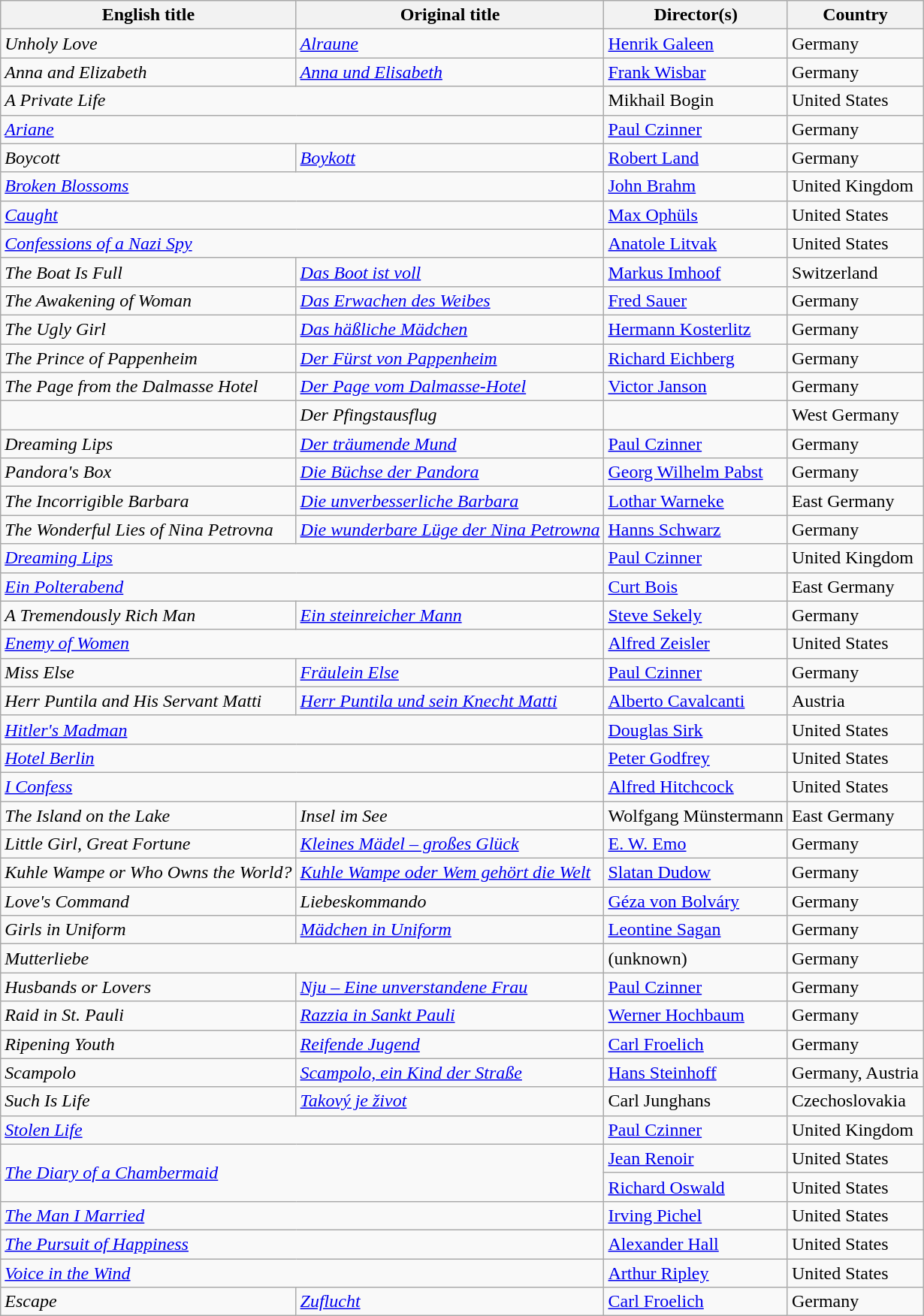<table class="sortable wikitable">
<tr>
<th>English title</th>
<th>Original title</th>
<th>Director(s)</th>
<th>Country</th>
</tr>
<tr>
<td><em>Unholy Love</em></td>
<td><em><a href='#'>Alraune</a></em></td>
<td><a href='#'>Henrik Galeen</a></td>
<td>Germany</td>
</tr>
<tr>
<td><em>Anna and Elizabeth</em></td>
<td><em><a href='#'>Anna und Elisabeth</a></em></td>
<td><a href='#'>Frank Wisbar</a></td>
<td>Germany</td>
</tr>
<tr>
<td colspan="2"><em>A Private Life</em></td>
<td>Mikhail Bogin</td>
<td>United States</td>
</tr>
<tr>
<td colspan="2"><em><a href='#'>Ariane</a></em></td>
<td><a href='#'>Paul Czinner</a></td>
<td>Germany</td>
</tr>
<tr>
<td><em>Boycott</em></td>
<td><em><a href='#'>Boykott</a></em></td>
<td><a href='#'>Robert Land</a></td>
<td>Germany</td>
</tr>
<tr>
<td colspan="2"><em><a href='#'>Broken Blossoms</a></em></td>
<td><a href='#'>John Brahm</a></td>
<td>United Kingdom</td>
</tr>
<tr>
<td colspan="2"><em><a href='#'>Caught</a></em></td>
<td><a href='#'>Max Ophüls</a></td>
<td>United States</td>
</tr>
<tr>
<td colspan="2"><em><a href='#'>Confessions of a Nazi Spy</a></em></td>
<td><a href='#'>Anatole Litvak</a></td>
<td>United States</td>
</tr>
<tr>
<td><em>The Boat Is Full</em></td>
<td><em><a href='#'>Das Boot ist voll</a></em></td>
<td><a href='#'>Markus Imhoof</a></td>
<td>Switzerland</td>
</tr>
<tr>
<td><em>The Awakening of Woman</em></td>
<td><em><a href='#'>Das Erwachen des Weibes</a></em></td>
<td><a href='#'>Fred Sauer</a></td>
<td>Germany</td>
</tr>
<tr>
<td><em>The Ugly Girl</em></td>
<td><em><a href='#'>Das häßliche Mädchen</a></em></td>
<td><a href='#'>Hermann Kosterlitz</a></td>
<td>Germany</td>
</tr>
<tr>
<td><em>The Prince of Pappenheim</em></td>
<td><em><a href='#'>Der Fürst von Pappenheim</a></em></td>
<td><a href='#'>Richard Eichberg</a></td>
<td>Germany</td>
</tr>
<tr>
<td><em>The Page from the Dalmasse Hotel</em></td>
<td><em><a href='#'>Der Page vom Dalmasse-Hotel</a></em></td>
<td><a href='#'>Victor Janson</a></td>
<td>Germany</td>
</tr>
<tr>
<td><em></em></td>
<td><em>Der Pfingstausflug</em></td>
<td></td>
<td>West Germany</td>
</tr>
<tr>
<td><em>Dreaming Lips</em></td>
<td><em><a href='#'>Der träumende Mund</a></em></td>
<td><a href='#'>Paul Czinner</a></td>
<td>Germany</td>
</tr>
<tr>
<td><em>Pandora's Box</em></td>
<td><em><a href='#'>Die Büchse der Pandora</a></em></td>
<td><a href='#'>Georg Wilhelm Pabst</a></td>
<td>Germany</td>
</tr>
<tr>
<td><em>The Incorrigible Barbara</em></td>
<td><em><a href='#'>Die unverbesserliche Barbara</a></em></td>
<td><a href='#'>Lothar Warneke</a></td>
<td>East Germany</td>
</tr>
<tr>
<td><em>The Wonderful Lies of Nina Petrovna</em></td>
<td><em><a href='#'>Die wunderbare Lüge der Nina Petrowna</a></em></td>
<td><a href='#'>Hanns Schwarz</a></td>
<td>Germany</td>
</tr>
<tr>
<td colspan="2"><em><a href='#'>Dreaming Lips</a></em></td>
<td><a href='#'>Paul Czinner</a></td>
<td>United Kingdom</td>
</tr>
<tr>
<td colspan="2"><em><a href='#'>Ein Polterabend</a></em></td>
<td><a href='#'>Curt Bois</a></td>
<td>East Germany</td>
</tr>
<tr>
<td><em>A Tremendously Rich Man</em></td>
<td><em><a href='#'>Ein steinreicher Mann</a></em></td>
<td><a href='#'>Steve Sekely</a></td>
<td>Germany</td>
</tr>
<tr>
<td colspan="2"><em><a href='#'>Enemy of Women</a></em></td>
<td><a href='#'>Alfred Zeisler</a></td>
<td>United States</td>
</tr>
<tr>
<td><em>Miss Else</em></td>
<td><em><a href='#'>Fräulein Else</a></em></td>
<td><a href='#'>Paul Czinner</a></td>
<td>Germany</td>
</tr>
<tr>
<td><em>Herr Puntila and His Servant Matti</em></td>
<td><em><a href='#'>Herr Puntila und sein Knecht Matti</a></em></td>
<td><a href='#'>Alberto Cavalcanti</a></td>
<td>Austria</td>
</tr>
<tr>
<td colspan="2"><em><a href='#'>Hitler's Madman</a></em></td>
<td><a href='#'>Douglas Sirk</a></td>
<td>United States</td>
</tr>
<tr>
<td colspan="2"><em><a href='#'>Hotel Berlin</a></em></td>
<td><a href='#'>Peter Godfrey</a></td>
<td>United States</td>
</tr>
<tr>
<td colspan="2"><em><a href='#'>I Confess</a></em></td>
<td><a href='#'>Alfred Hitchcock</a></td>
<td>United States</td>
</tr>
<tr>
<td><em>The Island on the Lake</em></td>
<td><em>Insel im See</em></td>
<td>Wolfgang Münstermann</td>
<td>East Germany</td>
</tr>
<tr>
<td><em>Little Girl, Great Fortune</em></td>
<td><em><a href='#'>Kleines Mädel – großes Glück</a></em></td>
<td><a href='#'>E. W. Emo</a></td>
<td>Germany</td>
</tr>
<tr>
<td><em>Kuhle Wampe or Who Owns the World?</em></td>
<td><em><a href='#'>Kuhle Wampe oder Wem gehört die Welt</a></em></td>
<td><a href='#'>Slatan Dudow</a></td>
<td>Germany</td>
</tr>
<tr>
<td><em>Love's Command</em></td>
<td><em>Liebeskommando</em></td>
<td><a href='#'>Géza von Bolváry</a></td>
<td>Germany</td>
</tr>
<tr>
<td><em>Girls in Uniform</em></td>
<td><em><a href='#'>Mädchen in Uniform</a></em></td>
<td><a href='#'>Leontine Sagan</a></td>
<td>Germany</td>
</tr>
<tr>
<td colspan="2"><em>Mutterliebe</em></td>
<td>(unknown)</td>
<td>Germany</td>
</tr>
<tr>
<td><em>Husbands or Lovers</em></td>
<td><em><a href='#'>Nju – Eine unverstandene Frau</a></em></td>
<td><a href='#'>Paul Czinner</a></td>
<td>Germany</td>
</tr>
<tr>
<td><em>Raid in St. Pauli</em></td>
<td><em><a href='#'>Razzia in Sankt Pauli</a></em></td>
<td><a href='#'>Werner Hochbaum</a></td>
<td>Germany</td>
</tr>
<tr>
<td><em>Ripening Youth</em></td>
<td><em><a href='#'>Reifende Jugend</a></em></td>
<td><a href='#'>Carl Froelich</a></td>
<td>Germany</td>
</tr>
<tr>
<td><em>Scampolo</em></td>
<td><em><a href='#'>Scampolo, ein Kind der Straße</a></em></td>
<td><a href='#'>Hans Steinhoff</a></td>
<td>Germany, Austria</td>
</tr>
<tr>
<td><em>Such Is Life</em></td>
<td><em><a href='#'>Takový je život</a></em></td>
<td>Carl Junghans</td>
<td>Czechoslovakia</td>
</tr>
<tr>
<td colspan="2"><em><a href='#'>Stolen Life</a></em></td>
<td><a href='#'>Paul Czinner</a></td>
<td>United Kingdom</td>
</tr>
<tr>
<td colspan="2" rowspan="2"><em><a href='#'>The Diary of a Chambermaid</a></em></td>
<td><a href='#'>Jean Renoir</a></td>
<td>United States</td>
</tr>
<tr>
<td><a href='#'>Richard Oswald</a></td>
<td>United States</td>
</tr>
<tr>
<td colspan="2"><em><a href='#'>The Man I Married</a></em></td>
<td><a href='#'>Irving Pichel</a></td>
<td>United States</td>
</tr>
<tr>
<td colspan="2"><em><a href='#'>The Pursuit of Happiness</a></em></td>
<td><a href='#'>Alexander Hall</a></td>
<td>United States</td>
</tr>
<tr>
<td colspan="2"><em><a href='#'>Voice in the Wind</a></em></td>
<td><a href='#'>Arthur Ripley</a></td>
<td>United States</td>
</tr>
<tr>
<td><em>Escape</em></td>
<td><em><a href='#'>Zuflucht</a></em></td>
<td><a href='#'>Carl Froelich</a></td>
<td>Germany</td>
</tr>
</table>
